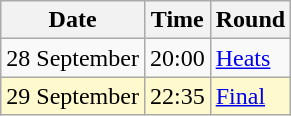<table class="wikitable">
<tr>
<th>Date</th>
<th>Time</th>
<th>Round</th>
</tr>
<tr>
<td>28 September</td>
<td>20:00</td>
<td><a href='#'>Heats</a></td>
</tr>
<tr style=background:lemonchiffon>
<td>29 September</td>
<td>22:35</td>
<td><a href='#'>Final</a></td>
</tr>
</table>
